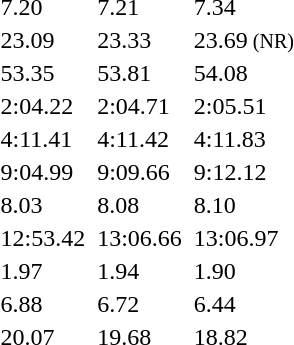<table>
<tr>
<td></td>
<td></td>
<td>7.20</td>
<td></td>
<td>7.21</td>
<td></td>
<td>7.34</td>
</tr>
<tr>
<td></td>
<td></td>
<td>23.09</td>
<td></td>
<td>23.33</td>
<td></td>
<td>23.69<small> (NR)</small></td>
</tr>
<tr>
<td></td>
<td></td>
<td>53.35</td>
<td></td>
<td>53.81</td>
<td></td>
<td>54.08</td>
</tr>
<tr>
<td></td>
<td></td>
<td>2:04.22</td>
<td></td>
<td>2:04.71</td>
<td></td>
<td>2:05.51</td>
</tr>
<tr>
<td></td>
<td></td>
<td>4:11.41</td>
<td></td>
<td>4:11.42</td>
<td></td>
<td>4:11.83</td>
</tr>
<tr>
<td></td>
<td></td>
<td>9:04.99</td>
<td></td>
<td>9:09.66</td>
<td></td>
<td>9:12.12</td>
</tr>
<tr>
<td></td>
<td></td>
<td>8.03</td>
<td></td>
<td>8.08</td>
<td></td>
<td>8.10</td>
</tr>
<tr>
<td></td>
<td></td>
<td>12:53.42</td>
<td></td>
<td>13:06.66</td>
<td></td>
<td>13:06.97</td>
</tr>
<tr>
<td rowspan="3"></td>
<td rowspan="3"></td>
<td rowspan="3">1.97</td>
<td rowspan="3"></td>
<td rowspan="3">1.94</td>
<td></td>
<td rowspan="3">1.90</td>
</tr>
<tr>
<td></td>
</tr>
<tr>
<td></td>
</tr>
<tr>
<td></td>
<td></td>
<td>6.88</td>
<td></td>
<td>6.72</td>
<td></td>
<td>6.44</td>
</tr>
<tr>
<td></td>
<td></td>
<td>20.07</td>
<td></td>
<td>19.68</td>
<td></td>
<td>18.82</td>
</tr>
</table>
